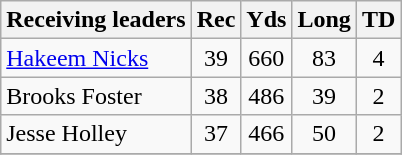<table class="wikitable">
<tr>
<th>Receiving leaders</th>
<th>Rec</th>
<th>Yds</th>
<th>Long</th>
<th>TD</th>
</tr>
<tr>
<td><a href='#'>Hakeem Nicks</a></td>
<td align="center">39</td>
<td align="center">660</td>
<td align="center">83</td>
<td align="center">4</td>
</tr>
<tr>
<td>Brooks Foster</td>
<td align="center">38</td>
<td align="center">486</td>
<td align="center">39</td>
<td align="center">2</td>
</tr>
<tr>
<td>Jesse Holley</td>
<td align="center">37</td>
<td align="center">466</td>
<td align="center">50</td>
<td align="center">2</td>
</tr>
<tr>
</tr>
</table>
